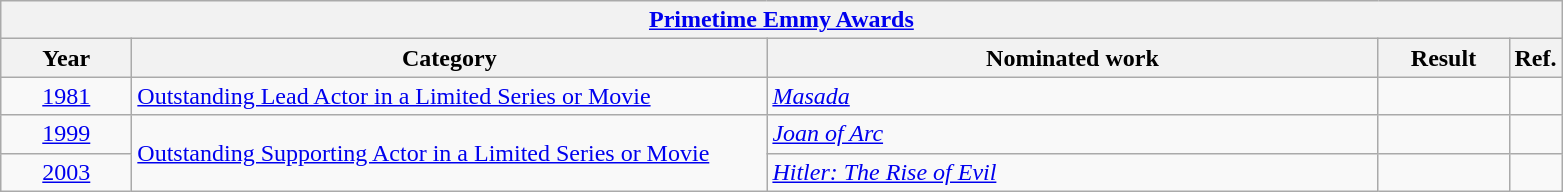<table class=wikitable>
<tr>
<th colspan=5><a href='#'>Primetime Emmy Awards</a></th>
</tr>
<tr>
<th scope="col" style="width:5em;">Year</th>
<th scope="col" style="width:26em;">Category</th>
<th scope="col" style="width:25em;">Nominated work</th>
<th scope="col" style="width:5em;">Result</th>
<th>Ref.</th>
</tr>
<tr>
<td style="text-align:center;"><a href='#'>1981</a></td>
<td><a href='#'>Outstanding Lead Actor in a Limited Series or Movie</a></td>
<td><em><a href='#'>Masada</a></em></td>
<td></td>
<td style="text-align:center;"></td>
</tr>
<tr>
<td style="text-align:center;"><a href='#'>1999</a></td>
<td rowspan="2"><a href='#'>Outstanding Supporting Actor in a Limited Series or Movie</a></td>
<td><em><a href='#'>Joan of Arc</a></em></td>
<td></td>
<td style="text-align:center;"></td>
</tr>
<tr>
<td style="text-align:center;"><a href='#'>2003</a></td>
<td><em><a href='#'>Hitler: The Rise of Evil</a></em></td>
<td></td>
<td style="text-align:center;"></td>
</tr>
</table>
